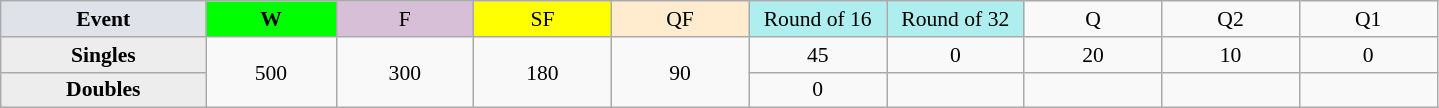<table class=wikitable style=font-size:90%;text-align:center>
<tr>
<td style="width:130px; background:#dfe2e9;"><strong>Event</strong></td>
<td style="width:80px; background:lime;"><strong>W</strong></td>
<td style="width:85px; background:thistle;">F</td>
<td style="width:85px; background:#ff0;">SF</td>
<td style="width:85px; background:#ffebcd;">QF</td>
<td style="width:85px; background:#afeeee;">Round of 16</td>
<td style="width:85px; background:#afeeee;">Round of 32</td>
<td width=85>Q</td>
<td width=85>Q2</td>
<td width=85>Q1</td>
</tr>
<tr>
<th style="background:#ededed;">Singles</th>
<td rowspan=2>500</td>
<td rowspan=2>300</td>
<td rowspan=2>180</td>
<td rowspan=2>90</td>
<td>45</td>
<td>0</td>
<td>20</td>
<td>10</td>
<td>0</td>
</tr>
<tr>
<th style="background:#ededed;">Doubles</th>
<td>0</td>
<td></td>
<td></td>
<td></td>
<td></td>
</tr>
</table>
